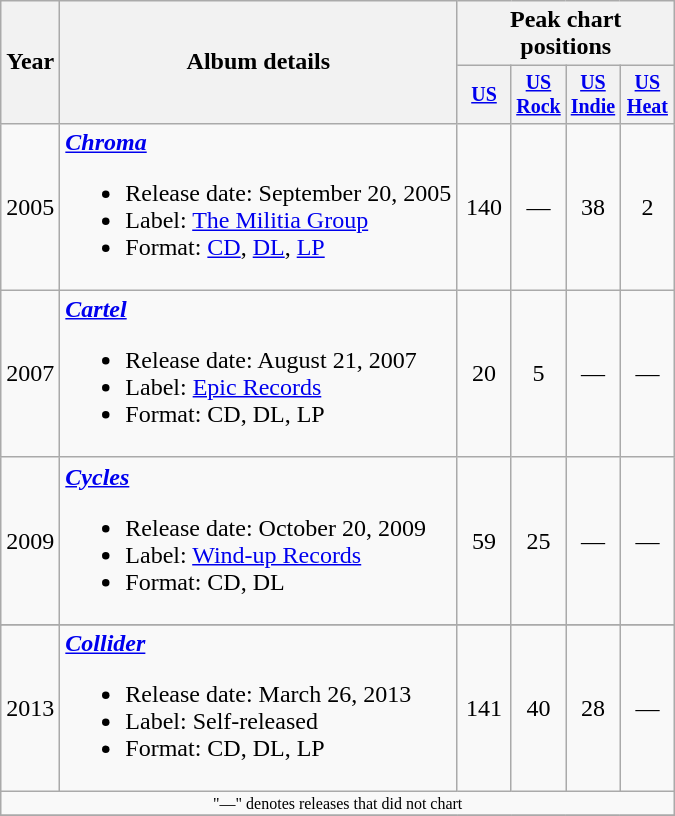<table class="wikitable" style="text-align:center;">
<tr>
<th rowspan="2">Year</th>
<th rowspan="2">Album details</th>
<th colspan="4">Peak chart positions</th>
</tr>
<tr style="font-size:smaller;">
<th width="30"><a href='#'>US</a><br></th>
<th width="30"><a href='#'>US Rock</a><br></th>
<th width="30"><a href='#'>US Indie</a><br></th>
<th width="30"><a href='#'>US Heat</a><br></th>
</tr>
<tr>
<td>2005</td>
<td align="left"><strong><em><a href='#'>Chroma</a></em></strong><br><ul><li>Release date: September 20, 2005</li><li>Label: <a href='#'>The Militia Group</a></li><li>Format: <a href='#'>CD</a>, <a href='#'>DL</a>, <a href='#'>LP</a></li></ul></td>
<td>140</td>
<td>—</td>
<td>38</td>
<td>2</td>
</tr>
<tr>
<td>2007</td>
<td align="left"><strong><em><a href='#'>Cartel</a></em></strong><br><ul><li>Release date: August 21, 2007</li><li>Label: <a href='#'>Epic Records</a></li><li>Format: CD, DL, LP</li></ul></td>
<td>20</td>
<td>5</td>
<td>—</td>
<td>—</td>
</tr>
<tr>
<td>2009</td>
<td align="left"><strong><em><a href='#'>Cycles</a></em></strong><br><ul><li>Release date: October 20, 2009</li><li>Label: <a href='#'>Wind-up Records</a></li><li>Format: CD, DL</li></ul></td>
<td>59</td>
<td>25</td>
<td>—</td>
<td>—</td>
</tr>
<tr>
</tr>
<tr>
<td>2013</td>
<td align="left"><strong><em><a href='#'>Collider</a></em></strong><br><ul><li>Release date: March 26, 2013</li><li>Label: Self-released</li><li>Format: CD, DL, LP</li></ul></td>
<td>141</td>
<td>40</td>
<td>28</td>
<td>—</td>
</tr>
<tr>
<td colspan="10" style="font-size:8pt">"—" denotes releases that did not chart</td>
</tr>
<tr>
</tr>
</table>
